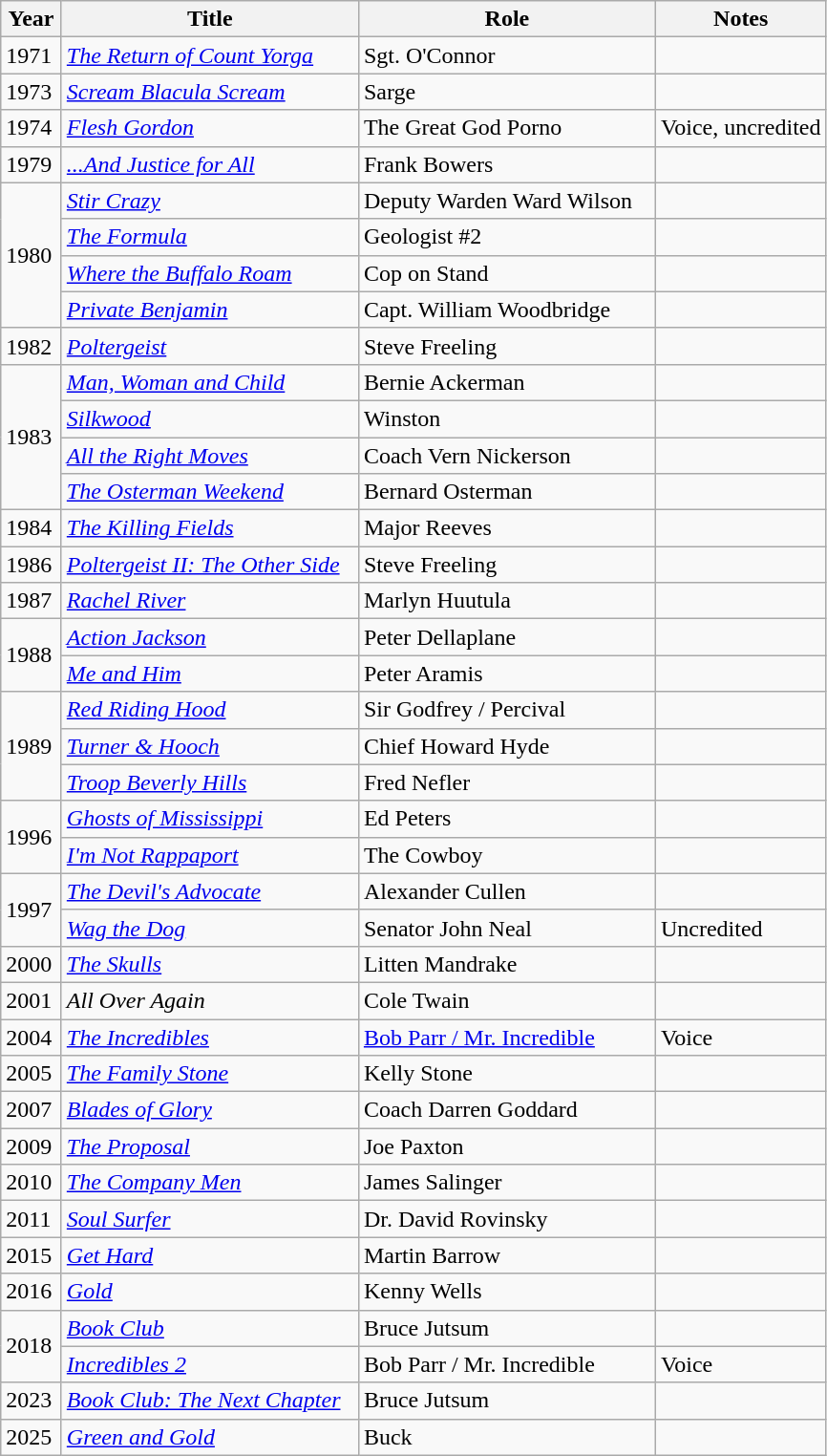<table class="wikitable sortable">
<tr>
<th width=35px>Year</th>
<th width=200px>Title</th>
<th width=200px>Role</th>
<th class="unsortable">Notes</th>
</tr>
<tr>
<td>1971</td>
<td><em><a href='#'>The Return of Count Yorga</a></em></td>
<td>Sgt. O'Connor</td>
<td></td>
</tr>
<tr>
<td>1973</td>
<td><em><a href='#'>Scream Blacula Scream</a></em></td>
<td>Sarge</td>
<td></td>
</tr>
<tr>
<td>1974</td>
<td><em><a href='#'>Flesh Gordon</a></em></td>
<td>The Great God Porno</td>
<td>Voice, uncredited</td>
</tr>
<tr 1974 Mary Tyler Moore Show>
<td>1979</td>
<td><em><a href='#'>...And Justice for All</a></em></td>
<td>Frank Bowers</td>
<td></td>
</tr>
<tr>
<td rowspan="4">1980</td>
<td><em><a href='#'>Stir Crazy</a></em></td>
<td>Deputy Warden Ward Wilson</td>
<td></td>
</tr>
<tr>
<td><em><a href='#'>The Formula</a></em></td>
<td>Geologist #2</td>
<td></td>
</tr>
<tr>
<td><em><a href='#'>Where the Buffalo Roam</a></em></td>
<td>Cop on Stand</td>
<td></td>
</tr>
<tr>
<td><em><a href='#'>Private Benjamin</a></em></td>
<td>Capt. William Woodbridge</td>
<td></td>
</tr>
<tr>
<td>1982</td>
<td><em><a href='#'>Poltergeist</a></em></td>
<td>Steve Freeling</td>
<td></td>
</tr>
<tr>
<td rowspan="4">1983</td>
<td><em><a href='#'>Man, Woman and Child</a></em></td>
<td>Bernie Ackerman</td>
<td></td>
</tr>
<tr>
<td><em><a href='#'>Silkwood</a></em></td>
<td>Winston</td>
<td></td>
</tr>
<tr>
<td><em><a href='#'>All the Right Moves</a></em></td>
<td>Coach Vern Nickerson</td>
<td></td>
</tr>
<tr>
<td><em><a href='#'>The Osterman Weekend</a></em></td>
<td>Bernard Osterman</td>
<td></td>
</tr>
<tr>
<td>1984</td>
<td><em><a href='#'>The Killing Fields</a></em></td>
<td>Major Reeves</td>
<td></td>
</tr>
<tr>
<td>1986</td>
<td><em><a href='#'>Poltergeist II: The Other Side</a></em></td>
<td>Steve Freeling</td>
<td></td>
</tr>
<tr>
<td>1987</td>
<td><em><a href='#'>Rachel River</a></em></td>
<td>Marlyn Huutula</td>
<td></td>
</tr>
<tr>
<td rowspan="2">1988</td>
<td><em><a href='#'>Action Jackson</a></em></td>
<td>Peter Dellaplane</td>
<td></td>
</tr>
<tr>
<td><em><a href='#'>Me and Him</a></em></td>
<td>Peter Aramis</td>
<td></td>
</tr>
<tr>
<td rowspan="3">1989</td>
<td><em><a href='#'>Red Riding Hood</a></em></td>
<td>Sir Godfrey / Percival</td>
<td></td>
</tr>
<tr>
<td><em><a href='#'>Turner & Hooch</a></em></td>
<td>Chief Howard Hyde</td>
<td></td>
</tr>
<tr>
<td><em><a href='#'>Troop Beverly Hills</a></em></td>
<td>Fred Nefler</td>
<td></td>
</tr>
<tr>
<td rowspan="2">1996</td>
<td><em><a href='#'>Ghosts of Mississippi</a></em></td>
<td>Ed Peters</td>
<td></td>
</tr>
<tr>
<td><em><a href='#'>I'm Not Rappaport</a></em></td>
<td>The Cowboy</td>
<td></td>
</tr>
<tr>
<td rowspan="2">1997</td>
<td><em><a href='#'>The Devil's Advocate</a></em></td>
<td>Alexander Cullen</td>
<td></td>
</tr>
<tr>
<td><em><a href='#'>Wag the Dog</a></em></td>
<td>Senator John Neal</td>
<td>Uncredited</td>
</tr>
<tr>
<td>2000</td>
<td><em><a href='#'>The Skulls</a></em></td>
<td>Litten Mandrake</td>
<td></td>
</tr>
<tr>
<td>2001</td>
<td><em>All Over Again</em></td>
<td>Cole Twain</td>
<td></td>
</tr>
<tr>
<td>2004</td>
<td><em><a href='#'>The Incredibles</a></em></td>
<td><a href='#'>Bob Parr / Mr. Incredible</a></td>
<td>Voice</td>
</tr>
<tr>
<td>2005</td>
<td><em><a href='#'>The Family Stone</a></em></td>
<td>Kelly Stone</td>
<td></td>
</tr>
<tr>
<td>2007</td>
<td><em><a href='#'>Blades of Glory</a></em></td>
<td>Coach Darren Goddard</td>
<td></td>
</tr>
<tr>
<td>2009</td>
<td><em><a href='#'>The Proposal</a></em></td>
<td>Joe Paxton</td>
<td></td>
</tr>
<tr>
<td>2010</td>
<td><em><a href='#'>The Company Men</a></em></td>
<td>James Salinger</td>
<td></td>
</tr>
<tr>
<td>2011</td>
<td><em><a href='#'>Soul Surfer</a></em></td>
<td>Dr. David Rovinsky</td>
<td></td>
</tr>
<tr>
<td>2015</td>
<td><em><a href='#'>Get Hard</a></em></td>
<td>Martin Barrow</td>
<td></td>
</tr>
<tr>
<td>2016</td>
<td><em><a href='#'>Gold</a></em></td>
<td>Kenny Wells</td>
<td></td>
</tr>
<tr>
<td rowspan="2">2018</td>
<td><em><a href='#'>Book Club</a></em></td>
<td>Bruce Jutsum</td>
<td></td>
</tr>
<tr>
<td><em><a href='#'>Incredibles 2</a></em></td>
<td>Bob Parr / Mr. Incredible</td>
<td>Voice</td>
</tr>
<tr>
<td>2023</td>
<td><em><a href='#'>Book Club: The Next Chapter</a></em></td>
<td>Bruce Jutsum</td>
<td></td>
</tr>
<tr>
<td>2025</td>
<td><em><a href='#'>Green and Gold</a></em></td>
<td>Buck</td>
<td></td>
</tr>
</table>
